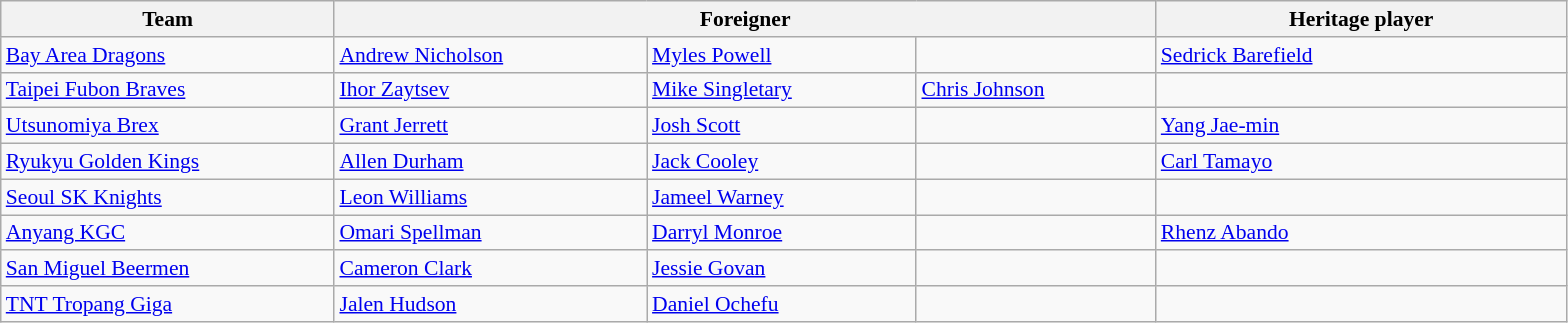<table class="wikitable" style="font-size:90%;">
<tr>
<th style="width:13%">Team</th>
<th colspan=3 style="width:32%">Foreigner</th>
<th style="width:16%">Heritage player</th>
</tr>
<tr>
<td> <a href='#'>Bay Area Dragons</a></td>
<td> <a href='#'>Andrew Nicholson</a></td>
<td> <a href='#'>Myles Powell</a></td>
<td></td>
<td> <a href='#'>Sedrick Barefield</a></td>
</tr>
<tr>
<td> <a href='#'>Taipei Fubon Braves</a></td>
<td> <a href='#'>Ihor Zaytsev</a></td>
<td> <a href='#'>Mike Singletary</a></td>
<td> <a href='#'>Chris Johnson</a></td>
<td></td>
</tr>
<tr>
<td> <a href='#'>Utsunomiya Brex</a></td>
<td> <a href='#'>Grant Jerrett</a></td>
<td> <a href='#'>Josh Scott</a></td>
<td></td>
<td>  <a href='#'>Yang Jae-min</a></td>
</tr>
<tr>
<td> <a href='#'>Ryukyu Golden Kings</a></td>
<td> <a href='#'>Allen Durham</a></td>
<td> <a href='#'>Jack Cooley</a></td>
<td></td>
<td> <a href='#'>Carl Tamayo</a></td>
</tr>
<tr>
<td> <a href='#'>Seoul SK Knights</a></td>
<td> <a href='#'>Leon Williams</a></td>
<td> <a href='#'>Jameel Warney</a></td>
<td></td>
<td></td>
</tr>
<tr>
<td> <a href='#'>Anyang KGC</a></td>
<td> <a href='#'>Omari Spellman</a></td>
<td> <a href='#'>Darryl Monroe</a></td>
<td></td>
<td> <a href='#'>Rhenz Abando</a></td>
</tr>
<tr>
<td> <a href='#'>San Miguel Beermen</a></td>
<td> <a href='#'>Cameron Clark</a></td>
<td> <a href='#'>Jessie Govan</a></td>
<td></td>
<td></td>
</tr>
<tr>
<td> <a href='#'>TNT Tropang Giga</a></td>
<td> <a href='#'>Jalen Hudson</a></td>
<td> <a href='#'>Daniel Ochefu</a></td>
<td></td>
<td></td>
</tr>
</table>
